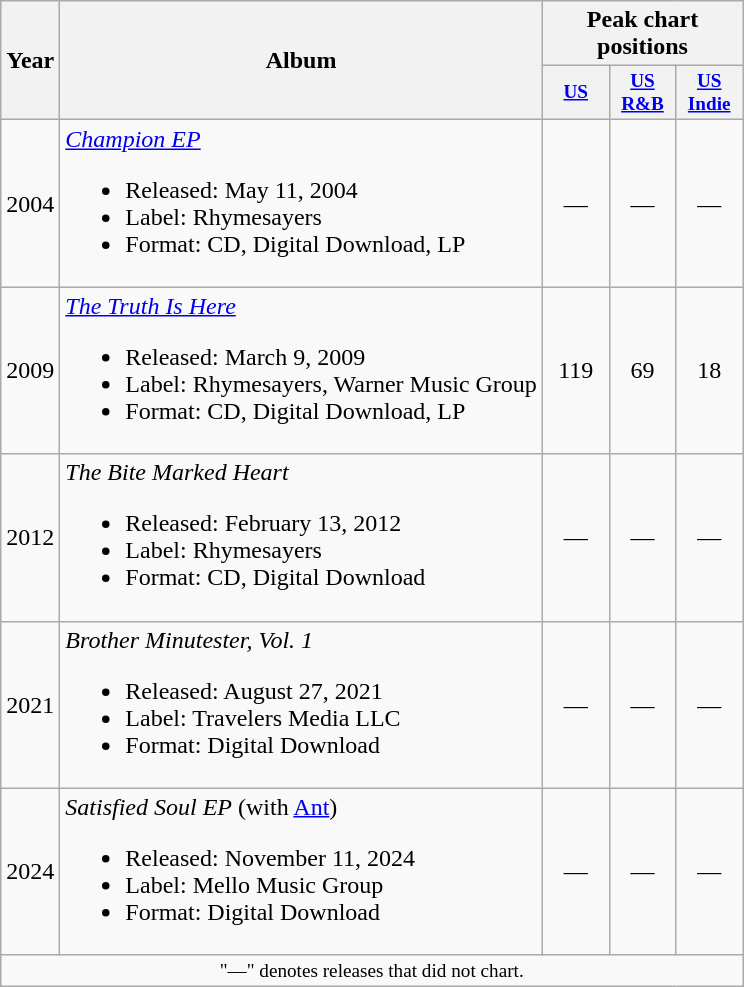<table class="wikitable">
<tr>
<th rowspan="2">Year</th>
<th rowspan="2">Album</th>
<th colspan="3">Peak chart positions</th>
</tr>
<tr>
<th style="width:3em;font-size:80%;"><a href='#'>US</a></th>
<th style="width:3em;font-size:80%;"><a href='#'>US R&B</a></th>
<th style="width:3em;font-size:80%;"><a href='#'>US Indie</a></th>
</tr>
<tr>
<td>2004</td>
<td><em><a href='#'>Champion EP</a></em><br><ul><li>Released: May 11, 2004</li><li>Label: Rhymesayers</li><li>Format: CD, Digital Download, LP</li></ul></td>
<td style="text-align:center;">—</td>
<td style="text-align:center;">—</td>
<td style="text-align:center;">—</td>
</tr>
<tr>
<td>2009</td>
<td><em><a href='#'>The Truth Is Here</a></em><br><ul><li>Released: March 9, 2009</li><li>Label: Rhymesayers, Warner Music Group</li><li>Format: CD, Digital Download, LP</li></ul></td>
<td style="text-align:center;">119</td>
<td style="text-align:center;">69</td>
<td style="text-align:center;">18</td>
</tr>
<tr>
<td>2012</td>
<td><em>The Bite Marked Heart</em><br><ul><li>Released: February 13, 2012</li><li>Label: Rhymesayers</li><li>Format: CD, Digital Download</li></ul></td>
<td style="text-align:center;">—</td>
<td style="text-align:center;">—</td>
<td style="text-align:center;">—</td>
</tr>
<tr>
<td>2021</td>
<td><em>Brother Minutester, Vol. 1</em><br><ul><li>Released: August 27, 2021</li><li>Label: Travelers Media LLC</li><li>Format: Digital Download</li></ul></td>
<td style="text-align:center;">—</td>
<td style="text-align:center;">—</td>
<td style="text-align:center;">—</td>
</tr>
<tr>
<td>2024</td>
<td><em>Satisfied Soul EP</em> (with <a href='#'>Ant</a>)<br><ul><li>Released: November 11, 2024</li><li>Label: Mello Music Group</li><li>Format: Digital Download</li></ul></td>
<td style="text-align:center;">—</td>
<td style="text-align:center;">—</td>
<td style="text-align:center;">—</td>
</tr>
<tr>
<td colspan="11" style="text-align:center; font-size:80%;">"—" denotes releases that did not chart.</td>
</tr>
</table>
